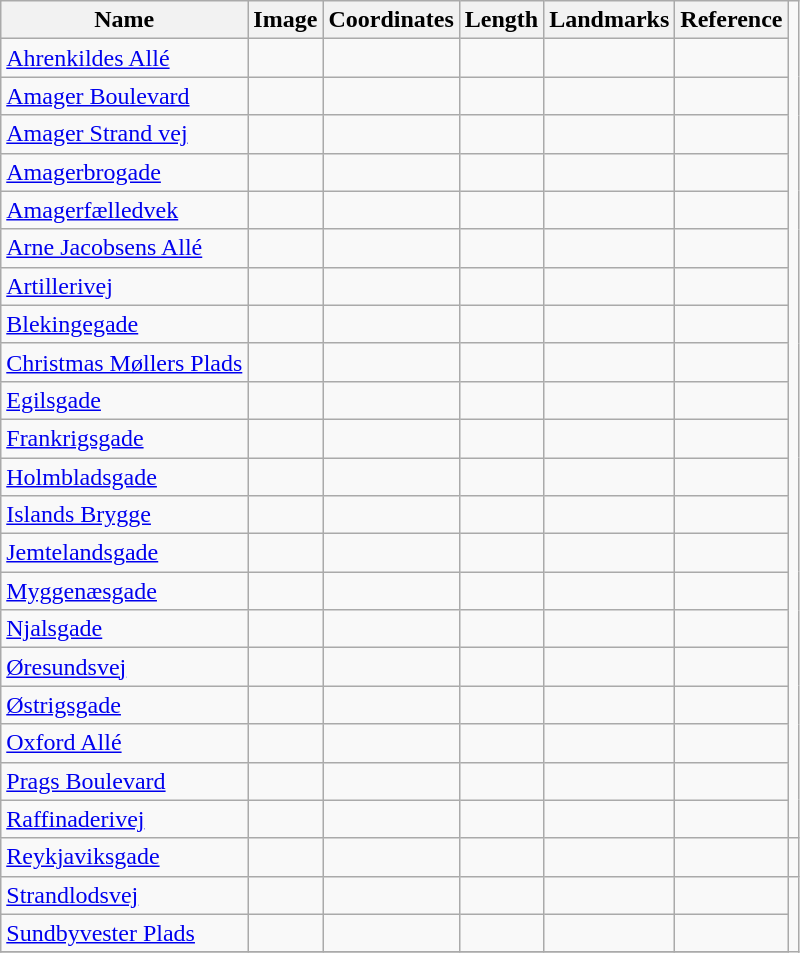<table class="wikitable sortable">
<tr>
<th>Name</th>
<th>Image</th>
<th>Coordinates</th>
<th>Length</th>
<th>Landmarks</th>
<th>Reference</th>
</tr>
<tr>
<td><a href='#'>Ahrenkildes Allé</a></td>
<td></td>
<td></td>
<td></td>
<td></td>
<td></td>
</tr>
<tr>
<td><a href='#'>Amager Boulevard</a></td>
<td></td>
<td></td>
<td></td>
<td></td>
<td></td>
</tr>
<tr>
<td><a href='#'>Amager Strand vej</a></td>
<td></td>
<td></td>
<td></td>
<td></td>
<td></td>
</tr>
<tr>
<td><a href='#'>Amagerbrogade</a></td>
<td></td>
<td></td>
<td></td>
<td></td>
<td></td>
</tr>
<tr>
<td><a href='#'>Amagerfælledvek</a></td>
<td></td>
<td></td>
<td></td>
<td></td>
<td></td>
</tr>
<tr>
<td><a href='#'>Arne Jacobsens Allé</a></td>
<td></td>
<td></td>
<td></td>
<td></td>
<td></td>
</tr>
<tr>
<td><a href='#'>Artillerivej</a></td>
<td></td>
<td></td>
<td></td>
<td></td>
<td></td>
</tr>
<tr>
<td><a href='#'>Blekingegade</a></td>
<td></td>
<td></td>
<td></td>
<td></td>
<td></td>
</tr>
<tr>
<td><a href='#'>Christmas Møllers Plads</a></td>
<td></td>
<td></td>
<td></td>
<td></td>
<td></td>
</tr>
<tr>
<td><a href='#'>Egilsgade</a></td>
<td></td>
<td></td>
<td></td>
<td></td>
<td></td>
</tr>
<tr>
<td><a href='#'>Frankrigsgade</a></td>
<td></td>
<td></td>
<td></td>
<td></td>
<td></td>
</tr>
<tr>
<td><a href='#'>Holmbladsgade</a></td>
<td></td>
<td></td>
<td></td>
<td></td>
<td></td>
</tr>
<tr>
<td><a href='#'>Islands Brygge</a></td>
<td></td>
<td></td>
<td></td>
<td></td>
<td></td>
</tr>
<tr>
<td><a href='#'>Jemtelandsgade</a></td>
<td></td>
<td></td>
<td></td>
<td></td>
<td></td>
</tr>
<tr>
<td><a href='#'>Myggenæsgade</a></td>
<td></td>
<td></td>
<td></td>
<td></td>
<td></td>
</tr>
<tr>
<td><a href='#'>Njalsgade</a></td>
<td></td>
<td></td>
<td></td>
<td></td>
<td></td>
</tr>
<tr>
<td><a href='#'>Øresundsvej</a></td>
<td></td>
<td></td>
<td></td>
<td></td>
<td></td>
</tr>
<tr>
<td><a href='#'>Østrigsgade</a></td>
<td></td>
<td></td>
<td></td>
<td></td>
<td></td>
</tr>
<tr>
<td><a href='#'>Oxford Allé</a></td>
<td></td>
<td></td>
<td></td>
<td></td>
<td></td>
</tr>
<tr>
<td><a href='#'>Prags Boulevard</a></td>
<td></td>
<td></td>
<td></td>
<td></td>
<td></td>
</tr>
<tr>
<td><a href='#'>Raffinaderivej</a></td>
<td></td>
<td></td>
<td></td>
<td></td>
<td></td>
</tr>
<tr>
<td><a href='#'>Reykjaviksgade</a></td>
<td></td>
<td></td>
<td></td>
<td></td>
<td></td>
<td></td>
</tr>
<tr>
<td><a href='#'>Strandlodsvej</a></td>
<td></td>
<td></td>
<td></td>
<td></td>
<td></td>
</tr>
<tr>
<td><a href='#'>Sundbyvester Plads</a></td>
<td></td>
<td></td>
<td></td>
<td></td>
<td></td>
</tr>
<tr>
</tr>
</table>
